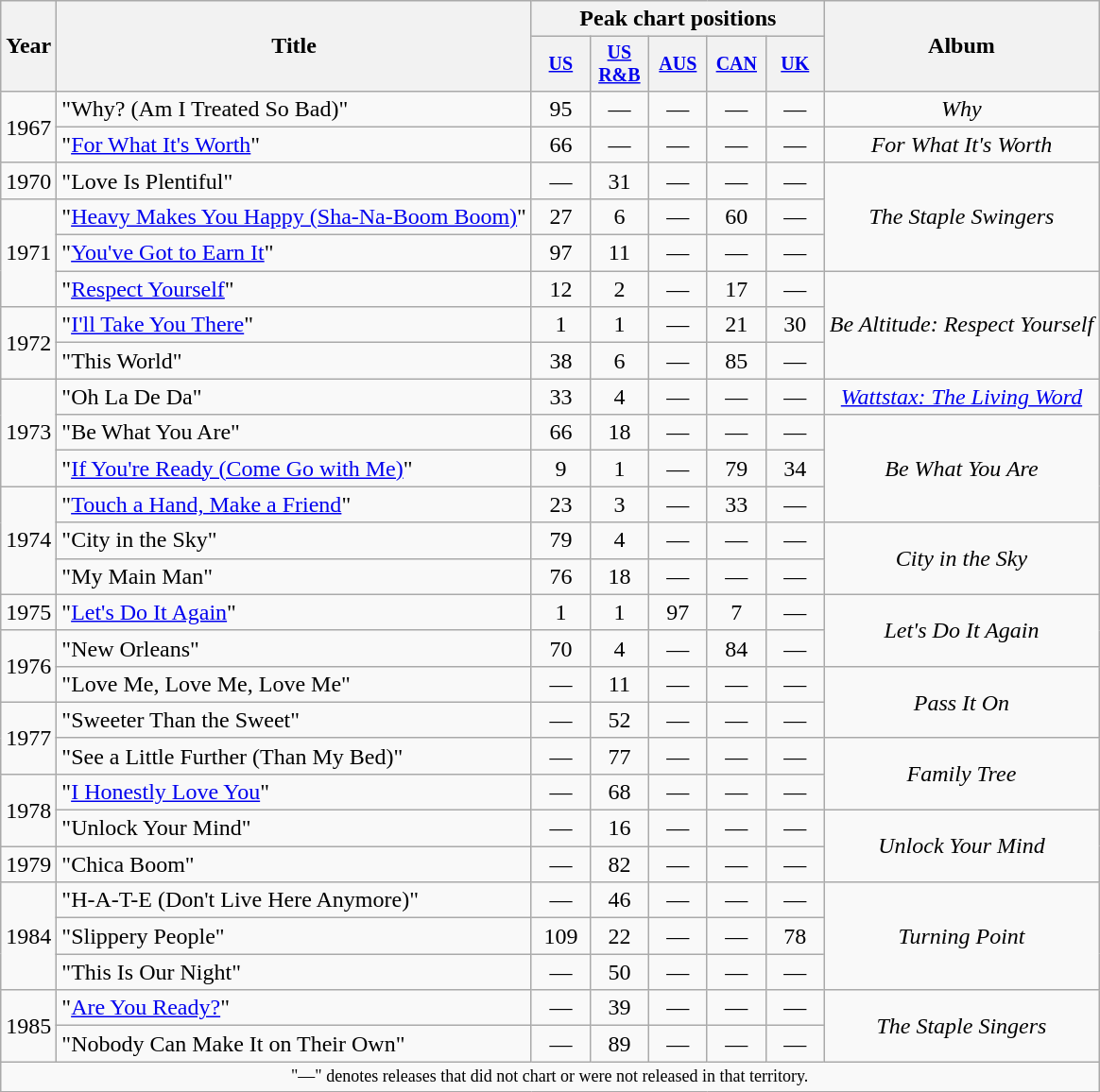<table class="wikitable" style="text-align:center;">
<tr>
<th rowspan="2">Year</th>
<th rowspan="2">Title</th>
<th colspan="5">Peak chart positions</th>
<th rowspan="2">Album</th>
</tr>
<tr style="font-size:smaller;">
<th width="35"><a href='#'>US</a><br></th>
<th width="35"><a href='#'>US<br>R&B</a><br></th>
<th width="35"><a href='#'>AUS</a><br></th>
<th width="35"><a href='#'>CAN</a><br></th>
<th width="35"><a href='#'>UK</a><br></th>
</tr>
<tr>
<td rowspan="2">1967</td>
<td align="left">"Why? (Am I Treated So Bad)"</td>
<td>95</td>
<td>—</td>
<td>—</td>
<td>—</td>
<td>—</td>
<td rowspan="1"><em>Why</em></td>
</tr>
<tr>
<td align="left">"<a href='#'>For What It's Worth</a>"</td>
<td>66</td>
<td>—</td>
<td>—</td>
<td>—</td>
<td>—</td>
<td rowspan="1"><em>For What It's Worth</em></td>
</tr>
<tr>
<td rowspan="1">1970</td>
<td align="left">"Love Is Plentiful"</td>
<td>—</td>
<td>31</td>
<td>—</td>
<td>—</td>
<td>—</td>
<td rowspan="3"><em>The Staple Swingers</em></td>
</tr>
<tr>
<td rowspan="3">1971</td>
<td align="left">"<a href='#'>Heavy Makes You Happy (Sha-Na-Boom Boom)</a>"</td>
<td>27</td>
<td>6</td>
<td>—</td>
<td>60</td>
<td>—</td>
</tr>
<tr>
<td align="left">"<a href='#'>You've Got to Earn It</a>"</td>
<td>97</td>
<td>11</td>
<td>—</td>
<td>—</td>
<td>—</td>
</tr>
<tr>
<td align="left">"<a href='#'>Respect Yourself</a>"</td>
<td>12</td>
<td>2</td>
<td>—</td>
<td>17</td>
<td>—</td>
<td rowspan="3"><em>Be Altitude: Respect Yourself</em></td>
</tr>
<tr>
<td rowspan="2">1972</td>
<td align="left">"<a href='#'>I'll Take You There</a>"</td>
<td>1</td>
<td>1</td>
<td>—</td>
<td>21</td>
<td>30</td>
</tr>
<tr>
<td align="left">"This World"</td>
<td>38</td>
<td>6</td>
<td>—</td>
<td>85</td>
<td>—</td>
</tr>
<tr>
<td rowspan="3">1973</td>
<td align="left">"Oh La De Da"</td>
<td>33</td>
<td>4</td>
<td>—</td>
<td>—</td>
<td>—</td>
<td rowspan="1"><em><a href='#'>Wattstax: The Living Word</a></em></td>
</tr>
<tr>
<td align="left">"Be What You Are"</td>
<td>66</td>
<td>18</td>
<td>—</td>
<td>—</td>
<td>—</td>
<td rowspan="3"><em>Be What You Are</em></td>
</tr>
<tr>
<td align="left">"<a href='#'>If You're Ready (Come Go with Me)</a>"</td>
<td>9</td>
<td>1</td>
<td>—</td>
<td>79</td>
<td>34</td>
</tr>
<tr>
<td rowspan="3">1974</td>
<td align="left">"<a href='#'>Touch a Hand, Make a Friend</a>"</td>
<td>23</td>
<td>3</td>
<td>—</td>
<td>33</td>
<td>—</td>
</tr>
<tr>
<td align="left">"City in the Sky"</td>
<td>79</td>
<td>4</td>
<td>—</td>
<td>—</td>
<td>—</td>
<td rowspan="2"><em>City in the Sky</em></td>
</tr>
<tr>
<td align="left">"My Main Man"</td>
<td>76</td>
<td>18</td>
<td>—</td>
<td>—</td>
<td>—</td>
</tr>
<tr>
<td rowspan="1">1975</td>
<td align="left">"<a href='#'>Let's Do It Again</a>"</td>
<td>1</td>
<td>1</td>
<td>97</td>
<td>7</td>
<td>—</td>
<td rowspan="2"><em>Let's Do It Again</em></td>
</tr>
<tr>
<td rowspan="2">1976</td>
<td align="left">"New Orleans"</td>
<td>70</td>
<td>4</td>
<td>—</td>
<td>84</td>
<td>—</td>
</tr>
<tr>
<td align="left">"Love Me, Love Me, Love Me"</td>
<td>—</td>
<td>11</td>
<td>—</td>
<td>—</td>
<td>—</td>
<td rowspan="2"><em>Pass It On</em></td>
</tr>
<tr>
<td rowspan="2">1977</td>
<td align="left">"Sweeter Than the Sweet"</td>
<td>—</td>
<td>52</td>
<td>—</td>
<td>—</td>
<td>—</td>
</tr>
<tr>
<td align="left">"See a Little Further (Than My Bed)"</td>
<td>—</td>
<td>77</td>
<td>—</td>
<td>—</td>
<td>—</td>
<td rowspan="2"><em>Family Tree</em></td>
</tr>
<tr>
<td rowspan="2">1978</td>
<td align="left">"<a href='#'>I Honestly Love You</a>"</td>
<td>—</td>
<td>68</td>
<td>—</td>
<td>—</td>
<td>—</td>
</tr>
<tr>
<td align="left">"Unlock Your Mind"</td>
<td>—</td>
<td>16</td>
<td>—</td>
<td>—</td>
<td>—</td>
<td rowspan="2"><em>Unlock Your Mind</em></td>
</tr>
<tr>
<td rowspan="1">1979</td>
<td align="left">"Chica Boom"</td>
<td>—</td>
<td>82</td>
<td>—</td>
<td>—</td>
<td>—</td>
</tr>
<tr>
<td rowspan="3">1984</td>
<td align="left">"H-A-T-E (Don't Live Here Anymore)"</td>
<td>—</td>
<td>46</td>
<td>—</td>
<td>—</td>
<td>—</td>
<td rowspan="3"><em>Turning Point</em></td>
</tr>
<tr>
<td align="left">"Slippery People"</td>
<td>109</td>
<td>22</td>
<td>—</td>
<td>—</td>
<td>78</td>
</tr>
<tr>
<td align="left">"This Is Our Night"</td>
<td>—</td>
<td>50</td>
<td>—</td>
<td>—</td>
<td>—</td>
</tr>
<tr>
<td rowspan="2">1985</td>
<td align="left">"<a href='#'>Are You Ready?</a>"</td>
<td>—</td>
<td>39</td>
<td>—</td>
<td>—</td>
<td>—</td>
<td rowspan="2"><em>The Staple Singers</em></td>
</tr>
<tr>
<td align="left">"Nobody Can Make It on Their Own"</td>
<td>—</td>
<td>89</td>
<td>—</td>
<td>—</td>
<td>—</td>
</tr>
<tr>
<td colspan="8" style="text-align:center; font-size:9pt;">"—" denotes releases that did not chart or were not released in that territory.</td>
</tr>
</table>
